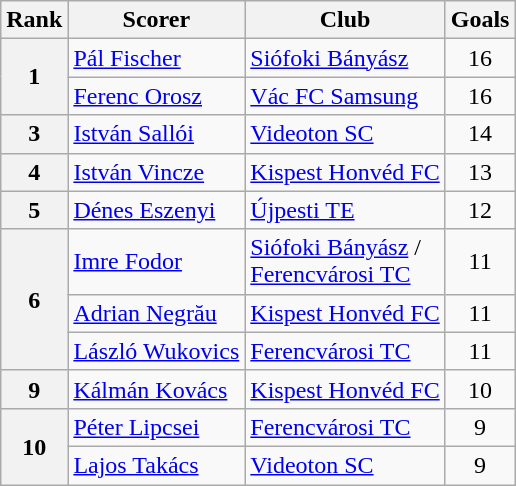<table class="wikitable" style="text-align:center">
<tr>
<th>Rank</th>
<th>Scorer</th>
<th>Club</th>
<th>Goals</th>
</tr>
<tr>
<th rowspan="2">1</th>
<td align=left> <a href='#'>Pál Fischer</a></td>
<td align=left><a href='#'>Siófoki Bányász</a></td>
<td>16</td>
</tr>
<tr>
<td align=left> <a href='#'>Ferenc Orosz</a></td>
<td align=left><a href='#'>Vác FC Samsung</a></td>
<td>16</td>
</tr>
<tr>
<th rowspan="1">3</th>
<td align=left> <a href='#'>István Sallói</a></td>
<td align=left><a href='#'>Videoton SC</a></td>
<td>14</td>
</tr>
<tr>
<th rowspan="1">4</th>
<td align=left> <a href='#'>István Vincze</a></td>
<td align=left><a href='#'>Kispest Honvéd FC</a></td>
<td>13</td>
</tr>
<tr>
<th rowspan="1">5</th>
<td align=left> <a href='#'>Dénes Eszenyi</a></td>
<td align=left><a href='#'>Újpesti TE</a></td>
<td>12</td>
</tr>
<tr>
<th rowspan="3">6</th>
<td align=left> <a href='#'>Imre Fodor</a></td>
<td align=left><a href='#'>Siófoki Bányász</a> /<br><a href='#'>Ferencvárosi TC</a></td>
<td>11</td>
</tr>
<tr>
<td align=left> <a href='#'>Adrian Negrău</a></td>
<td align=left><a href='#'>Kispest Honvéd FC</a></td>
<td>11</td>
</tr>
<tr>
<td align=left> <a href='#'>László Wukovics</a></td>
<td align=left><a href='#'>Ferencvárosi TC</a></td>
<td>11</td>
</tr>
<tr>
<th rowspan="1">9</th>
<td align=left> <a href='#'>Kálmán Kovács</a></td>
<td align=left><a href='#'>Kispest Honvéd FC</a></td>
<td>10</td>
</tr>
<tr>
<th rowspan="2">10</th>
<td align=left> <a href='#'>Péter Lipcsei</a></td>
<td align=left><a href='#'>Ferencvárosi TC</a></td>
<td>9</td>
</tr>
<tr>
<td align=left> <a href='#'>Lajos Takács</a></td>
<td align=left><a href='#'>Videoton SC</a></td>
<td>9</td>
</tr>
</table>
